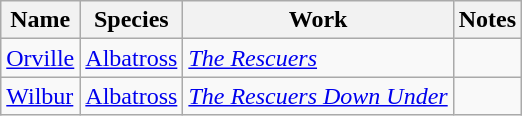<table class="wikitable">
<tr>
<th>Name</th>
<th>Species</th>
<th>Work</th>
<th>Notes</th>
</tr>
<tr>
<td><a href='#'>Orville</a></td>
<td><a href='#'>Albatross</a></td>
<td><em><a href='#'>The Rescuers</a></em></td>
<td></td>
</tr>
<tr>
<td><a href='#'>Wilbur</a></td>
<td><a href='#'>Albatross</a></td>
<td><em><a href='#'>The Rescuers Down Under</a></em></td>
<td></td>
</tr>
</table>
